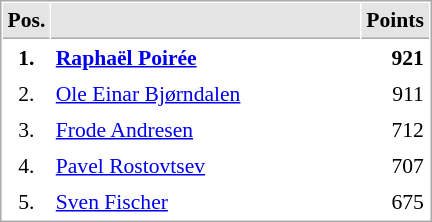<table cellspacing="1" cellpadding="3" style="border:1px solid #AAAAAA;font-size:90%">
<tr bgcolor="#E4E4E4">
<th style="border-bottom:1px solid #AAAAAA" width=10>Pos.</th>
<th style="border-bottom:1px solid #AAAAAA" width=200></th>
<th style="border-bottom:1px solid #AAAAAA" width=20>Points</th>
</tr>
<tr>
<td align="center"><strong>1.</strong></td>
<td> <strong><a href='#'>Raphaël Poirée</a></strong></td>
<td align="right"><strong>921</strong></td>
</tr>
<tr>
<td align="center">2.</td>
<td> <a href='#'>Ole Einar Bjørndalen</a></td>
<td align="right">911</td>
</tr>
<tr>
<td align="center">3.</td>
<td> <a href='#'>Frode Andresen</a></td>
<td align="right">712</td>
</tr>
<tr>
<td align="center">4.</td>
<td> <a href='#'>Pavel Rostovtsev</a></td>
<td align="right">707</td>
</tr>
<tr>
<td align="center">5.</td>
<td> <a href='#'>Sven Fischer</a></td>
<td align="right">675</td>
</tr>
</table>
